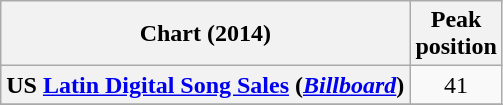<table class="wikitable sortable plainrowheaders" style="text-align:center;">
<tr>
<th scope="col">Chart (2014)</th>
<th scope="col">Peak<br>position</th>
</tr>
<tr>
<th scope="row">US <a href='#'>Latin Digital Song Sales</a> (<em><a href='#'>Billboard</a></em>)</th>
<td>41</td>
</tr>
<tr>
</tr>
</table>
